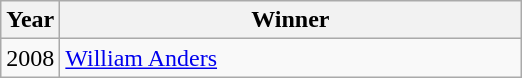<table class="wikitable" style="text-align:left">
<tr>
<th style="width:20px;">Year</th>
<th style="width:300px;">Winner</th>
</tr>
<tr>
<td>2008</td>
<td><a href='#'>William Anders</a></td>
</tr>
</table>
